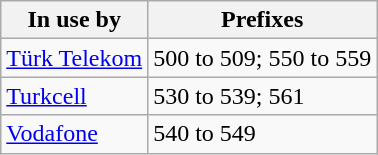<table class="wikitable" border=1>
<tr>
<th>In use by</th>
<th>Prefixes</th>
</tr>
<tr>
<td><a href='#'>Türk Telekom</a></td>
<td>500 to 509; 550 to 559</td>
</tr>
<tr>
<td><a href='#'>Turkcell</a></td>
<td>530 to 539; 561</td>
</tr>
<tr>
<td><a href='#'>Vodafone</a></td>
<td>540 to 549</td>
</tr>
</table>
